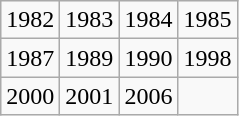<table class="wikitable">
<tr>
<td>1982</td>
<td>1983</td>
<td>1984</td>
<td>1985</td>
</tr>
<tr>
<td>1987</td>
<td>1989</td>
<td>1990</td>
<td>1998</td>
</tr>
<tr>
<td>2000</td>
<td>2001</td>
<td>2006</td>
</tr>
</table>
